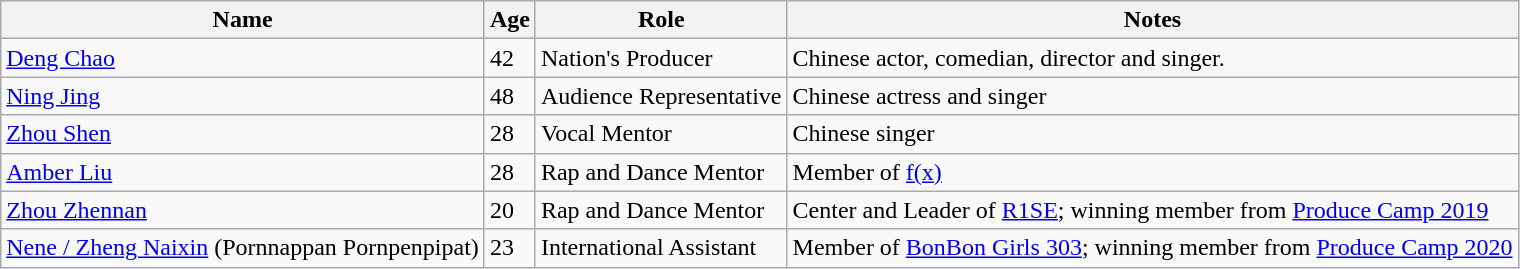<table class="wikitable">
<tr>
<th>Name</th>
<th>Age</th>
<th>Role</th>
<th>Notes</th>
</tr>
<tr>
<td><a href='#'>Deng Chao</a></td>
<td>42</td>
<td>Nation's Producer</td>
<td>Chinese actor, comedian, director and singer.</td>
</tr>
<tr>
<td><a href='#'>Ning Jing</a></td>
<td>48</td>
<td>Audience Representative</td>
<td>Chinese actress and singer</td>
</tr>
<tr>
<td><a href='#'>Zhou Shen</a></td>
<td>28</td>
<td>Vocal Mentor</td>
<td>Chinese singer</td>
</tr>
<tr>
<td><a href='#'>Amber Liu</a></td>
<td>28</td>
<td>Rap and Dance Mentor</td>
<td>Member of <a href='#'>f(x)</a></td>
</tr>
<tr>
<td><a href='#'>Zhou Zhennan</a></td>
<td>20</td>
<td>Rap and Dance Mentor</td>
<td>Center and Leader of <a href='#'>R1SE</a>; winning member from <a href='#'>Produce Camp 2019</a></td>
</tr>
<tr>
<td><a href='#'>Nene / Zheng Naixin</a> (Pornnappan Pornpenpipat)</td>
<td>23</td>
<td>International Assistant</td>
<td>Member of <a href='#'>BonBon Girls 303</a>; winning member from <a href='#'>Produce Camp 2020</a></td>
</tr>
</table>
